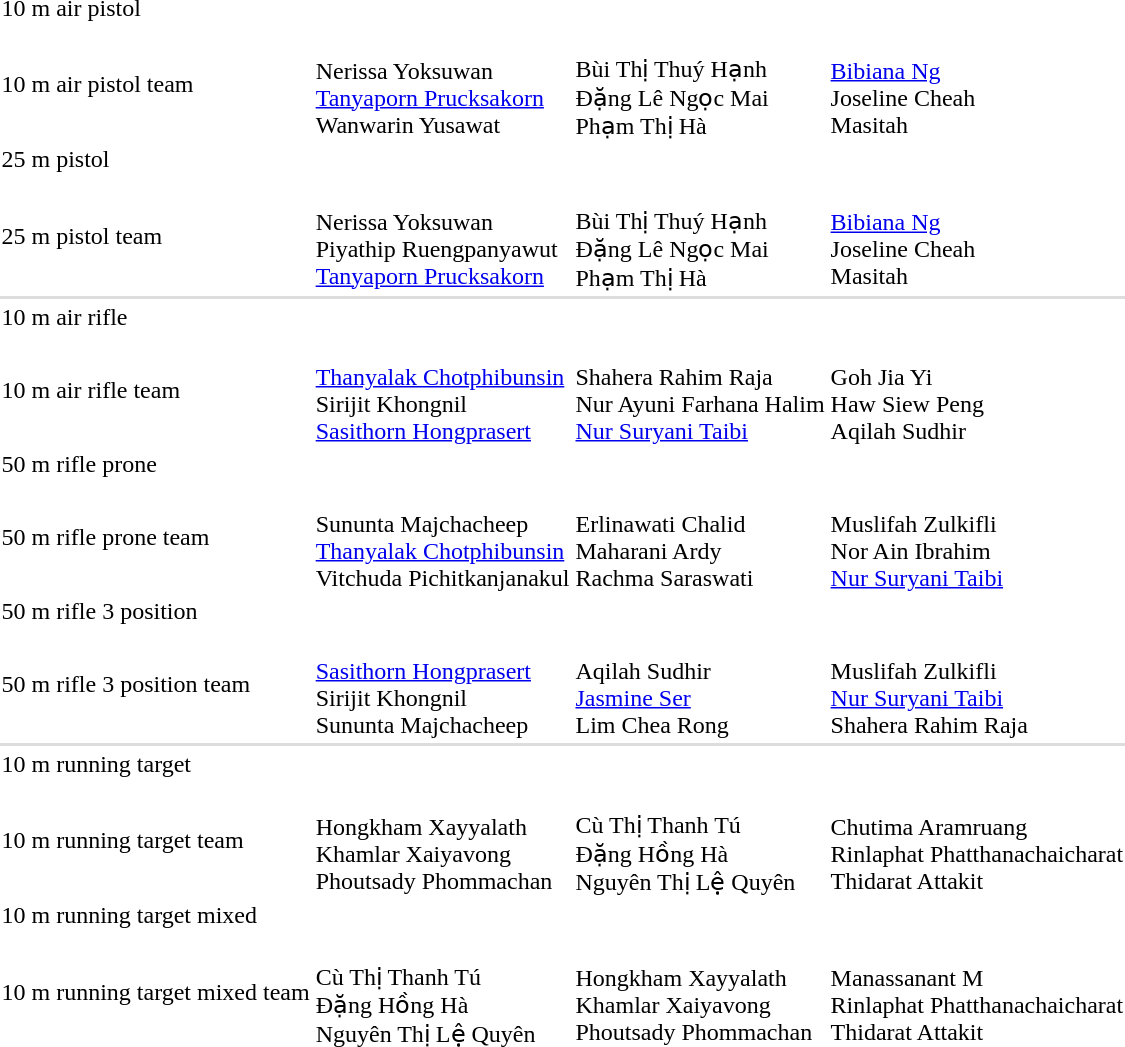<table>
<tr>
<td>10 m air pistol</td>
<td></td>
<td></td>
<td></td>
</tr>
<tr>
<td>10 m air pistol team</td>
<td><br>Nerissa Yoksuwan<br><a href='#'>Tanyaporn Prucksakorn</a><br>Wanwarin Yusawat</td>
<td><br>Bùi Thị Thuý Hạnh<br>Đặng Lê Ngọc Mai<br>Phạm Thị Hà</td>
<td><br><a href='#'>Bibiana Ng</a><br>Joseline Cheah<br>Masitah</td>
</tr>
<tr>
<td>25 m pistol</td>
<td></td>
<td></td>
<td></td>
</tr>
<tr>
<td>25 m pistol team</td>
<td><br>Nerissa Yoksuwan<br>Piyathip Ruengpanyawut<br><a href='#'>Tanyaporn Prucksakorn</a></td>
<td><br>Bùi Thị Thuý Hạnh<br>Đặng Lê Ngọc Mai<br>Phạm Thị Hà</td>
<td><br><a href='#'>Bibiana Ng</a><br>Joseline Cheah<br>Masitah</td>
</tr>
<tr bgcolor=#dddddd>
<td colspan=4></td>
</tr>
<tr>
<td>10 m air rifle</td>
<td></td>
<td></td>
<td></td>
</tr>
<tr>
<td>10 m air rifle team</td>
<td><br><a href='#'>Thanyalak Chotphibunsin</a><br>Sirijit Khongnil<br><a href='#'>Sasithorn Hongprasert</a></td>
<td><br>Shahera Rahim Raja<br>Nur Ayuni Farhana Halim<br><a href='#'>Nur Suryani Taibi</a></td>
<td><br>Goh Jia Yi<br>Haw Siew Peng<br>Aqilah Sudhir</td>
</tr>
<tr>
<td>50 m rifle prone</td>
<td></td>
<td nowrap=true></td>
<td></td>
</tr>
<tr>
<td>50 m rifle prone team</td>
<td nowrap=true><br>Sununta Majchacheep<br><a href='#'>Thanyalak Chotphibunsin</a><br>Vitchuda Pichitkanjanakul</td>
<td><br>Erlinawati Chalid<br>Maharani Ardy<br>Rachma Saraswati</td>
<td><br>Muslifah Zulkifli<br>Nor Ain Ibrahim<br><a href='#'>Nur Suryani Taibi</a></td>
</tr>
<tr>
<td>50 m rifle 3 position</td>
<td></td>
<td></td>
<td></td>
</tr>
<tr>
<td>50 m rifle 3 position team</td>
<td><br><a href='#'>Sasithorn Hongprasert</a><br>Sirijit Khongnil<br>Sununta Majchacheep</td>
<td><br>Aqilah Sudhir<br><a href='#'>Jasmine Ser</a><br>Lim Chea Rong</td>
<td><br>Muslifah Zulkifli<br><a href='#'>Nur Suryani Taibi</a><br>Shahera Rahim Raja</td>
</tr>
<tr bgcolor=#dddddd>
<td colspan=4></td>
</tr>
<tr>
<td>10 m running target</td>
<td></td>
<td></td>
<td></td>
</tr>
<tr>
<td>10 m running target team</td>
<td><br>Hongkham Xayyalath<br>Khamlar Xaiyavong<br>Phoutsady Phommachan</td>
<td><br>Cù Thị Thanh Tú<br>Đặng Hồng Hà<br>Nguyên Thị Lệ Quyên</td>
<td><br>Chutima Aramruang<br>Rinlaphat Phatthanachaicharat<br>Thidarat Attakit</td>
</tr>
<tr>
<td>10 m running target mixed</td>
<td></td>
<td></td>
<td></td>
</tr>
<tr>
<td>10 m running target mixed team</td>
<td><br>Cù Thị Thanh Tú<br>Đặng Hồng Hà<br>Nguyên Thị Lệ Quyên</td>
<td><br>Hongkham Xayyalath<br>Khamlar Xaiyavong<br>Phoutsady Phommachan</td>
<td nowrap=true><br>Manassanant M<br>Rinlaphat Phatthanachaicharat<br>Thidarat Attakit</td>
</tr>
</table>
